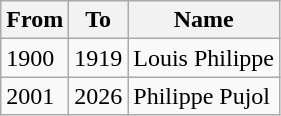<table class="wikitable">
<tr>
<th>From</th>
<th>To</th>
<th>Name</th>
</tr>
<tr>
<td>1900</td>
<td>1919</td>
<td>Louis Philippe</td>
</tr>
<tr>
<td>2001</td>
<td>2026</td>
<td>Philippe Pujol</td>
</tr>
</table>
